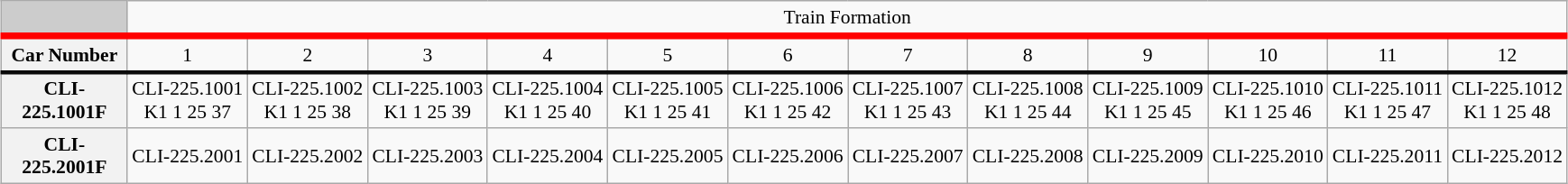<table class="wikitable" summary="Formation Table" style="text-align:center; font-size:90%; margin-left:3em;">
<tr>
<td style="background:#ccc; width:6em;"> </td>
<td colspan="12">Train Formation</td>
</tr>
<tr style="border-top:solid 5px #ff0000;">
<th>Car Number</th>
<td>1</td>
<td>2</td>
<td>3</td>
<td>4</td>
<td>5</td>
<td>6</td>
<td>7</td>
<td>8</td>
<td>9</td>
<td>10</td>
<td>11</td>
<td>12</td>
</tr>
<tr style="border-top:solid 3px #0b0b0b;">
<th>CLI-225.1001F</th>
<td>CLI-225.1001<br>K1 1 25 37</td>
<td>CLI-225.1002<br>K1 1 25 38</td>
<td>CLI-225.1003<br>K1 1 25 39</td>
<td>CLI-225.1004<br>K1 1 25 40</td>
<td>CLI-225.1005<br>K1 1 25 41</td>
<td>CLI-225.1006<br>K1 1 25 42</td>
<td>CLI-225.1007<br>K1 1 25 43</td>
<td>CLI-225.1008<br>K1 1 25 44</td>
<td>CLI-225.1009<br>K1 1 25 45</td>
<td>CLI-225.1010<br>K1 1 25 46</td>
<td>CLI-225.1011<br>K1 1 25 47</td>
<td>CLI-225.1012<br>K1 1 25 48</td>
</tr>
<tr>
<th>CLI-225.2001F</th>
<td>CLI-225.2001</td>
<td>CLI-225.2002</td>
<td>CLI-225.2003</td>
<td>CLI-225.2004</td>
<td>CLI-225.2005</td>
<td>CLI-225.2006</td>
<td>CLI-225.2007</td>
<td>CLI-225.2008</td>
<td>CLI-225.2009</td>
<td>CLI-225.2010</td>
<td>CLI-225.2011</td>
<td>CLI-225.2012</td>
</tr>
</table>
